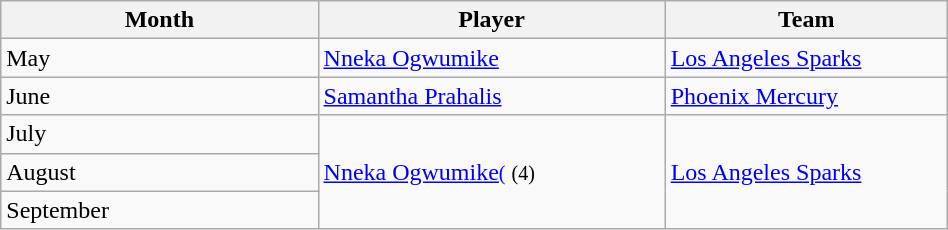<table class="wikitable" style="width: 50%">
<tr>
<th width=60>Month</th>
<th width=60>Player</th>
<th width=60>Team</th>
</tr>
<tr>
<td>May</td>
<td><a href='#'>Nneka Ogwumike</a></td>
<td><a href='#'>Los Angeles Sparks</a></td>
</tr>
<tr>
<td>June</td>
<td><a href='#'>Samantha Prahalis</a></td>
<td><a href='#'>Phoenix Mercury</a></td>
</tr>
<tr>
<td>July</td>
<td rowspan="3"><a href='#'>Nneka Ogwumike<small>(</small></a> <small>(4)</small></td>
<td rowspan="3"><a href='#'>Los Angeles Sparks</a></td>
</tr>
<tr>
<td>August</td>
</tr>
<tr>
<td>September</td>
</tr>
</table>
